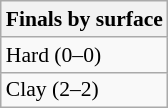<table class=wikitable style=font-size:90%>
<tr>
<th>Finals by surface</th>
</tr>
<tr>
<td>Hard (0–0)</td>
</tr>
<tr>
<td>Clay (2–2)</td>
</tr>
</table>
